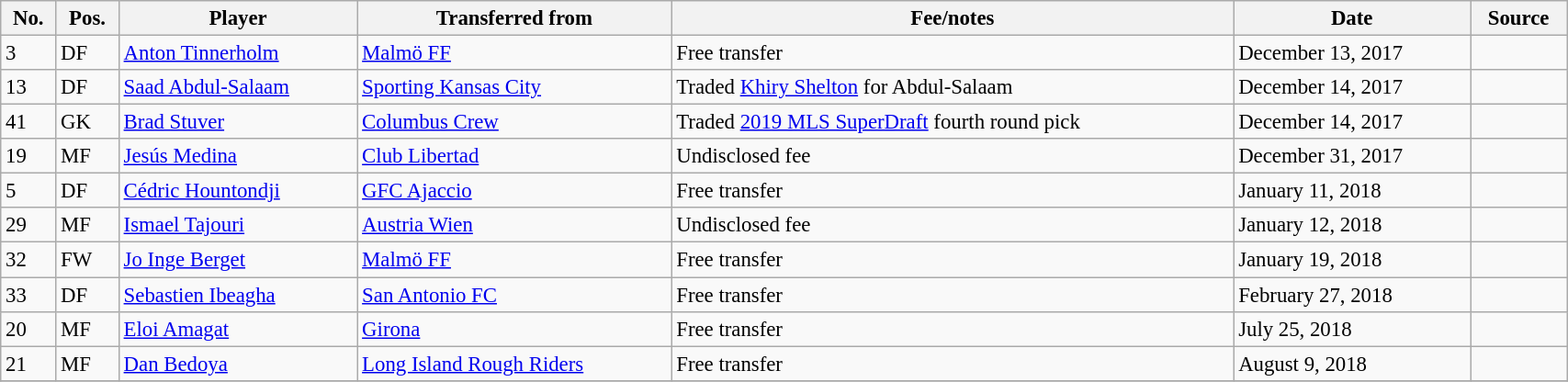<table class="wikitable sortable" style="width:90%; text-align:center; font-size:95%; text-align:left;">
<tr>
<th><strong>No.</strong></th>
<th><strong>Pos.</strong></th>
<th><strong>Player</strong></th>
<th><strong>Transferred from</strong></th>
<th><strong>Fee/notes</strong></th>
<th><strong>Date</strong></th>
<th><strong>Source</strong></th>
</tr>
<tr>
<td>3</td>
<td>DF</td>
<td> <a href='#'>Anton Tinnerholm</a></td>
<td> <a href='#'>Malmö FF</a></td>
<td>Free transfer</td>
<td>December 13, 2017</td>
<td></td>
</tr>
<tr>
<td>13</td>
<td>DF</td>
<td> <a href='#'>Saad Abdul-Salaam</a></td>
<td> <a href='#'>Sporting Kansas City</a></td>
<td>Traded <a href='#'>Khiry Shelton</a> for Abdul-Salaam</td>
<td>December 14, 2017</td>
<td></td>
</tr>
<tr>
<td>41</td>
<td>GK</td>
<td> <a href='#'>Brad Stuver</a></td>
<td> <a href='#'>Columbus Crew</a></td>
<td>Traded <a href='#'>2019 MLS SuperDraft</a> fourth round pick</td>
<td>December 14, 2017</td>
<td></td>
</tr>
<tr>
<td>19</td>
<td>MF</td>
<td> <a href='#'>Jesús Medina</a></td>
<td> <a href='#'>Club Libertad</a></td>
<td>Undisclosed fee</td>
<td>December 31, 2017</td>
<td></td>
</tr>
<tr>
<td>5</td>
<td>DF</td>
<td> <a href='#'>Cédric Hountondji</a></td>
<td> <a href='#'>GFC Ajaccio</a></td>
<td>Free transfer</td>
<td>January 11, 2018</td>
<td></td>
</tr>
<tr>
<td>29</td>
<td>MF</td>
<td> <a href='#'>Ismael Tajouri</a></td>
<td> <a href='#'>Austria Wien</a></td>
<td>Undisclosed fee</td>
<td>January 12, 2018</td>
<td></td>
</tr>
<tr>
<td>32</td>
<td>FW</td>
<td> <a href='#'>Jo Inge Berget</a></td>
<td> <a href='#'>Malmö FF</a></td>
<td>Free transfer</td>
<td>January 19, 2018</td>
<td></td>
</tr>
<tr>
<td>33</td>
<td>DF</td>
<td> <a href='#'>Sebastien Ibeagha</a></td>
<td> <a href='#'>San Antonio FC</a></td>
<td>Free transfer</td>
<td>February 27, 2018</td>
<td></td>
</tr>
<tr>
<td>20</td>
<td>MF</td>
<td> <a href='#'>Eloi Amagat</a></td>
<td> <a href='#'>Girona</a></td>
<td>Free transfer</td>
<td>July 25, 2018</td>
<td></td>
</tr>
<tr>
<td>21</td>
<td>MF</td>
<td> <a href='#'>Dan Bedoya</a></td>
<td> <a href='#'>Long Island Rough Riders</a></td>
<td>Free transfer</td>
<td>August 9, 2018</td>
<td></td>
</tr>
<tr>
</tr>
</table>
